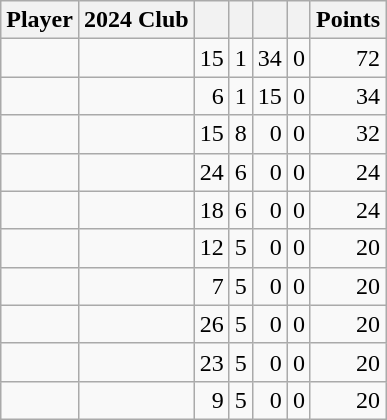<table class="wikitable sortable" style="text-align:right;">
<tr>
<th>Player</th>
<th>2024 Club</th>
<th></th>
<th></th>
<th></th>
<th></th>
<th>Points</th>
</tr>
<tr>
<td align=left></td>
<td align="center"></td>
<td>15</td>
<td>1</td>
<td>34</td>
<td>0</td>
<td>72</td>
</tr>
<tr>
<td align=left></td>
<td align=center></td>
<td>6</td>
<td>1</td>
<td>15</td>
<td>0</td>
<td>34</td>
</tr>
<tr>
<td align=left></td>
<td align=center></td>
<td>15</td>
<td>8</td>
<td>0</td>
<td>0</td>
<td>32</td>
</tr>
<tr>
<td align=left></td>
<td align=center></td>
<td>24</td>
<td>6</td>
<td>0</td>
<td>0</td>
<td>24</td>
</tr>
<tr>
<td align=left></td>
<td align=center></td>
<td>18</td>
<td>6</td>
<td>0</td>
<td>0</td>
<td>24</td>
</tr>
<tr>
<td align=left></td>
<td align=center></td>
<td>12</td>
<td>5</td>
<td>0</td>
<td>0</td>
<td>20</td>
</tr>
<tr>
<td align=left></td>
<td align=center></td>
<td>7</td>
<td>5</td>
<td>0</td>
<td>0</td>
<td>20</td>
</tr>
<tr>
<td align=left></td>
<td align=center></td>
<td>26</td>
<td>5</td>
<td>0</td>
<td>0</td>
<td>20</td>
</tr>
<tr>
<td align=left></td>
<td align=center></td>
<td>23</td>
<td>5</td>
<td>0</td>
<td>0</td>
<td>20</td>
</tr>
<tr>
<td align=left></td>
<td align=center></td>
<td>9</td>
<td>5</td>
<td>0</td>
<td>0</td>
<td>20</td>
</tr>
</table>
